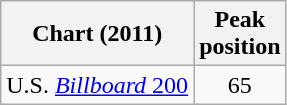<table class="wikitable sortable">
<tr>
<th scope="col">Chart (2011)</th>
<th scope="col">Peak<br>position</th>
</tr>
<tr>
<td>U.S. <a href='#'><em>Billboard</em> 200</a></td>
<td style="text-align:center;">65</td>
</tr>
</table>
